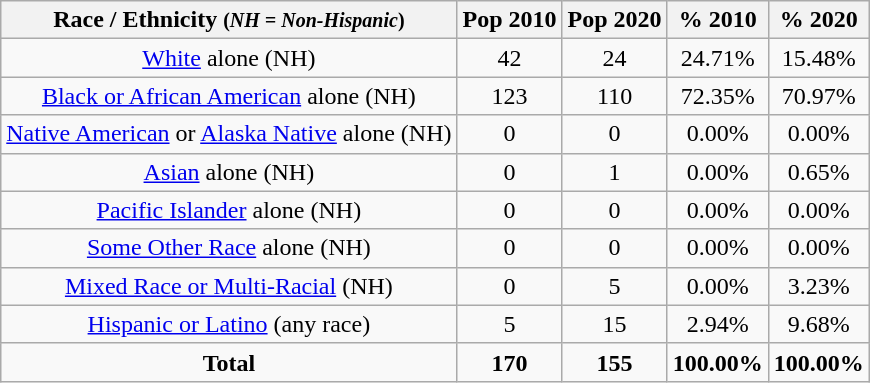<table class="wikitable"" style="text-align:center;">
<tr>
<th>Race / Ethnicity <small>(<em>NH = Non-Hispanic</em>)</small></th>
<th>Pop 2010</th>
<th>Pop 2020</th>
<th>% 2010</th>
<th>% 2020</th>
</tr>
<tr>
<td><a href='#'>White</a> alone (NH)</td>
<td>42</td>
<td>24</td>
<td>24.71%</td>
<td>15.48%</td>
</tr>
<tr>
<td><a href='#'>Black or African American</a> alone (NH)</td>
<td>123</td>
<td>110</td>
<td>72.35%</td>
<td>70.97%</td>
</tr>
<tr>
<td><a href='#'>Native American</a> or <a href='#'>Alaska Native</a> alone (NH)</td>
<td>0</td>
<td>0</td>
<td>0.00%</td>
<td>0.00%</td>
</tr>
<tr>
<td><a href='#'>Asian</a> alone (NH)</td>
<td>0</td>
<td>1</td>
<td>0.00%</td>
<td>0.65%</td>
</tr>
<tr>
<td><a href='#'>Pacific Islander</a> alone (NH)</td>
<td>0</td>
<td>0</td>
<td>0.00%</td>
<td>0.00%</td>
</tr>
<tr>
<td><a href='#'>Some Other Race</a> alone (NH)</td>
<td>0</td>
<td>0</td>
<td>0.00%</td>
<td>0.00%</td>
</tr>
<tr>
<td><a href='#'>Mixed Race or Multi-Racial</a> (NH)</td>
<td>0</td>
<td>5</td>
<td>0.00%</td>
<td>3.23%</td>
</tr>
<tr>
<td><a href='#'>Hispanic or Latino</a> (any race)</td>
<td>5</td>
<td>15</td>
<td>2.94%</td>
<td>9.68%</td>
</tr>
<tr>
<td><strong>Total</strong></td>
<td><strong>170</strong></td>
<td><strong>155</strong></td>
<td><strong>100.00%</strong></td>
<td><strong>100.00%</strong></td>
</tr>
</table>
